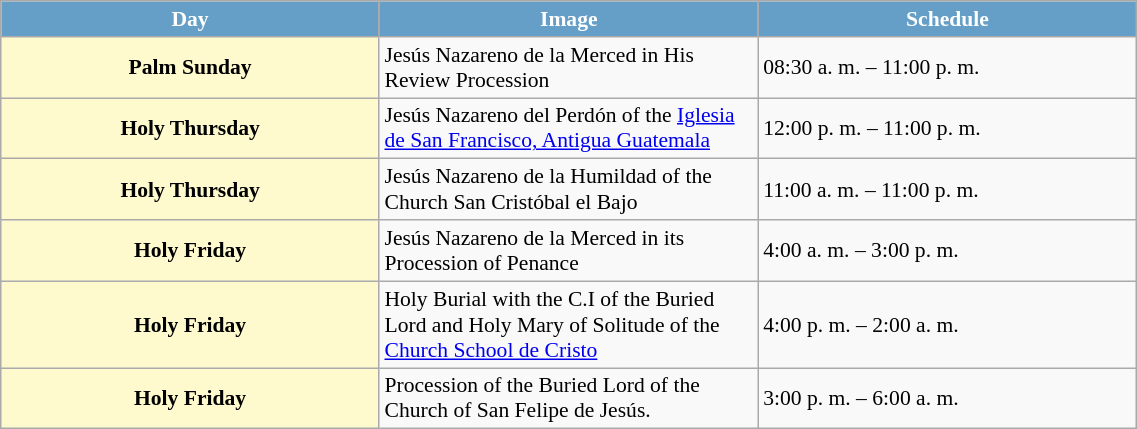<table class="wikitable sortable" width=60% style='font-size:0.9em' align=center>
<tr style="color:white;">
<th style="background:#659ec7;" align=center width=25%><strong>Day</strong></th>
<th style="background:#659ec7;" align=center width=25%><strong>Image</strong></th>
<th style="background:#659ec7;" align=center width=25%><strong>Schedule</strong></th>
</tr>
<tr>
<th style="background:lemonchiffon;">Palm Sunday</th>
<td>Jesús Nazareno de la Merced in His Review Procession</td>
<td>08:30 a. m. – 11:00 p. m.</td>
</tr>
<tr>
<th style="background:lemonchiffon;">Holy Thursday</th>
<td>Jesús Nazareno del Perdón of the <a href='#'>Iglesia de San Francisco, Antigua Guatemala</a></td>
<td>12:00 p. m. – 11:00 p. m.</td>
</tr>
<tr>
<th style="background:lemonchiffon;">Holy Thursday</th>
<td>Jesús Nazareno de la Humildad of the Church San Cristóbal el Bajo</td>
<td>11:00 a. m. – 11:00 p. m.</td>
</tr>
<tr>
<th style="background:lemonchiffon;">Holy Friday</th>
<td>Jesús Nazareno de la Merced in its Procession of Penance</td>
<td>4:00 a. m. – 3:00 p. m.</td>
</tr>
<tr>
<th style="background:lemonchiffon;">Holy Friday</th>
<td>Holy Burial with the C.I of the Buried Lord and Holy Mary of Solitude of the <a href='#'>Church School de Cristo</a></td>
<td>4:00 p. m. – 2:00 a. m.</td>
</tr>
<tr>
<th style="background:lemonchiffon;">Holy Friday</th>
<td>Procession of the Buried Lord of the Church of San Felipe de Jesús.</td>
<td>3:00 p. m. – 6:00 a. m.</td>
</tr>
</table>
